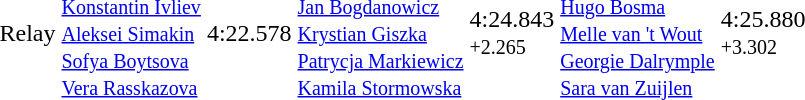<table>
<tr>
<td>Relay</td>
<td><br><small><a href='#'>Konstantin Ivliev</a><br><a href='#'>Aleksei Simakin</a><br><a href='#'>Sofya Boytsova</a><br><a href='#'>Vera Rasskazova</a></small></td>
<td>4:22.578</td>
<td><br><small><a href='#'>Jan Bogdanowicz</a><br><a href='#'>Krystian Giszka</a><br><a href='#'>Patrycja Markiewicz</a><br><a href='#'>Kamila Stormowska</a></small></td>
<td>4:24.843<br><small>+2.265</small></td>
<td><br><small><a href='#'>Hugo Bosma</a><br><a href='#'>Melle van 't Wout</a><br><a href='#'>Georgie Dalrymple</a><br><a href='#'>Sara van Zuijlen</a></small></td>
<td>4:25.880<br><small>+3.302</small></td>
</tr>
</table>
